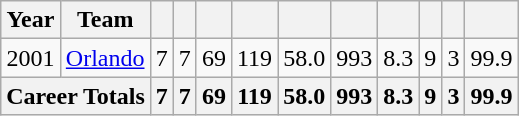<table class="wikitable sortable">
<tr style="text-align:center;">
<th>Year</th>
<th>Team</th>
<th></th>
<th></th>
<th></th>
<th></th>
<th></th>
<th></th>
<th></th>
<th></th>
<th></th>
<th></th>
</tr>
<tr style="text-align:center;">
<td>2001</td>
<td><a href='#'>Orlando</a></td>
<td>7</td>
<td>7</td>
<td>69</td>
<td>119</td>
<td>58.0</td>
<td>993</td>
<td>8.3</td>
<td>9</td>
<td>3</td>
<td>99.9</td>
</tr>
<tr class="sortbottom" style="text-align:center;">
<th colspan=2>Career Totals</th>
<th>7</th>
<th>7</th>
<th>69</th>
<th>119</th>
<th>58.0</th>
<th>993</th>
<th>8.3</th>
<th>9</th>
<th>3</th>
<th>99.9</th>
</tr>
</table>
